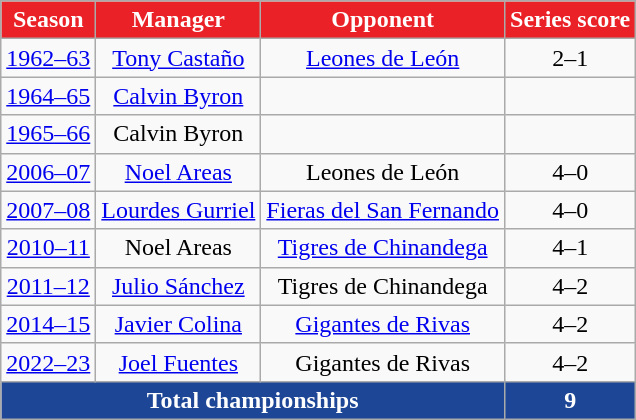<table class="wikitable plainrowheaders sortable" style="text-align:center;">
<tr>
<th scope="col" style="background-color:#EA2227; color:#FFFFFF;">Season</th>
<th scope="col" style="background-color:#EA2227; color:#FFFFFF;">Manager</th>
<th scope="col" style="background-color:#EA2227; color:#FFFFFF;">Opponent</th>
<th scope="col" style="background-color:#EA2227; color:#FFFFFF;">Series score</th>
</tr>
<tr>
<td><a href='#'>1962–63</a></td>
<td><a href='#'>Tony Castaño</a></td>
<td><a href='#'>Leones de León</a></td>
<td>2–1</td>
</tr>
<tr>
<td><a href='#'>1964–65</a></td>
<td><a href='#'>Calvin Byron</a></td>
<td></td>
<td></td>
</tr>
<tr>
<td><a href='#'>1965–66</a></td>
<td>Calvin Byron</td>
<td></td>
<td></td>
</tr>
<tr>
<td><a href='#'>2006–07</a></td>
<td><a href='#'>Noel Areas</a></td>
<td>Leones de León</td>
<td>4–0</td>
</tr>
<tr>
<td><a href='#'>2007–08</a></td>
<td><a href='#'>Lourdes Gurriel</a></td>
<td><a href='#'>Fieras del San Fernando</a></td>
<td>4–0</td>
</tr>
<tr>
<td><a href='#'>2010–11</a></td>
<td>Noel Areas</td>
<td><a href='#'>Tigres de Chinandega</a></td>
<td>4–1</td>
</tr>
<tr>
<td><a href='#'>2011–12</a></td>
<td><a href='#'>Julio Sánchez</a></td>
<td>Tigres de Chinandega</td>
<td>4–2</td>
</tr>
<tr>
<td><a href='#'>2014–15</a></td>
<td><a href='#'>Javier Colina</a></td>
<td><a href='#'>Gigantes de Rivas</a></td>
<td>4–2</td>
</tr>
<tr>
<td><a href='#'>2022–23</a></td>
<td><a href='#'>Joel Fuentes</a></td>
<td>Gigantes de Rivas</td>
<td>4–2</td>
</tr>
<tr style="text-align:center; background-color:#1E4696; color:#FFFFFF;">
<td colspan="3"><strong>Total championships</strong></td>
<td colspan="2"><strong>9</strong></td>
</tr>
</table>
